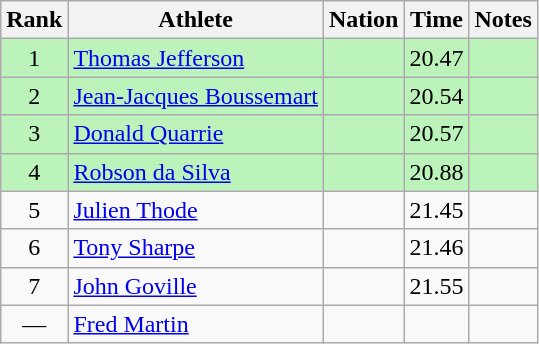<table class="wikitable sortable" style="text-align:center">
<tr>
<th>Rank</th>
<th>Athlete</th>
<th>Nation</th>
<th>Time</th>
<th>Notes</th>
</tr>
<tr style="background:#bbf3bb;">
<td>1</td>
<td align=left><a href='#'>Thomas Jefferson</a></td>
<td align=left></td>
<td>20.47</td>
<td></td>
</tr>
<tr style="background:#bbf3bb;">
<td>2</td>
<td align=left><a href='#'>Jean-Jacques Boussemart</a></td>
<td align=left></td>
<td>20.54</td>
<td></td>
</tr>
<tr style="background:#bbf3bb;">
<td>3</td>
<td align=left><a href='#'>Donald Quarrie</a></td>
<td align=left></td>
<td>20.57</td>
<td></td>
</tr>
<tr style="background:#bbf3bb;">
<td>4</td>
<td align=left><a href='#'>Robson da Silva</a></td>
<td align=left></td>
<td>20.88</td>
<td></td>
</tr>
<tr>
<td>5</td>
<td align=left><a href='#'>Julien Thode</a></td>
<td align=left></td>
<td>21.45</td>
<td></td>
</tr>
<tr>
<td>6</td>
<td align=left><a href='#'>Tony Sharpe</a></td>
<td align=left></td>
<td>21.46</td>
<td></td>
</tr>
<tr>
<td>7</td>
<td align=left><a href='#'>John Goville</a></td>
<td align=left></td>
<td>21.55</td>
<td></td>
</tr>
<tr>
<td data-sort-value=8>—</td>
<td align=left><a href='#'>Fred Martin</a></td>
<td align=left></td>
<td data-sort-value=99.99></td>
<td></td>
</tr>
</table>
